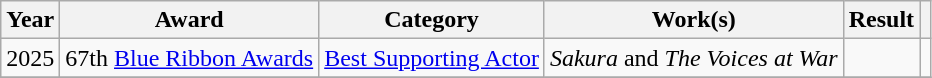<table class="wikitable">
<tr>
<th>Year</th>
<th>Award</th>
<th>Category</th>
<th>Work(s)</th>
<th>Result</th>
<th></th>
</tr>
<tr>
<td rowspan=1>2025</td>
<td>67th <a href='#'>Blue Ribbon Awards</a></td>
<td><a href='#'>Best Supporting Actor</a></td>
<td><em>Sakura</em> and <em>The Voices at War</em></td>
<td></td>
<td></td>
</tr>
<tr>
</tr>
</table>
